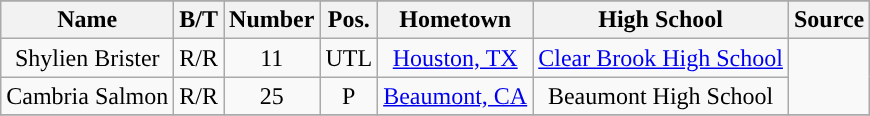<table class="wikitable sortable collapsible">
<tr>
</tr>
<tr>
<th style="text-align:center; ">Name</th>
<th style="text-align:center; ">B/T</th>
<th style="text-align:center; ">Number</th>
<th style="text-align:center; ">Pos.</th>
<th style="text-align:center; ">Hometown</th>
<th style="text-align:center; ">High School</th>
<th style="text-align:center; ">Source</th>
</tr>
<tr align="center">
<td>Shylien Brister</td>
<td>R/R</td>
<td>11</td>
<td>UTL</td>
<td><a href='#'>Houston, TX</a></td>
<td><a href='#'>Clear Brook High School</a></td>
<td rowspan="2"></td>
</tr>
<tr align="center">
<td>Cambria Salmon</td>
<td>R/R</td>
<td>25</td>
<td>P</td>
<td><a href='#'>Beaumont, CA</a></td>
<td>Beaumont High School</td>
</tr>
<tr>
</tr>
</table>
